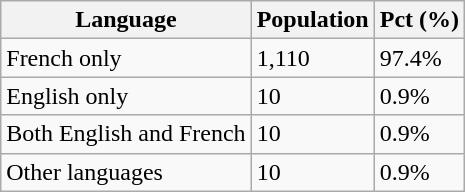<table class="wikitable">
<tr>
<th>Language</th>
<th>Population</th>
<th>Pct (%)</th>
</tr>
<tr>
<td>French only</td>
<td>1,110</td>
<td>97.4%</td>
</tr>
<tr>
<td>English only</td>
<td>10</td>
<td>0.9%</td>
</tr>
<tr>
<td>Both English and French</td>
<td>10</td>
<td>0.9%</td>
</tr>
<tr>
<td>Other languages</td>
<td>10</td>
<td>0.9%</td>
</tr>
</table>
